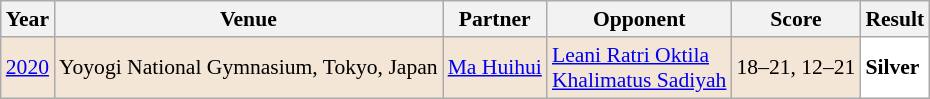<table class="sortable wikitable" style="font-size: 90%;">
<tr>
<th>Year</th>
<th>Venue</th>
<th>Partner</th>
<th>Opponent</th>
<th>Score</th>
<th>Result</th>
</tr>
<tr style="background:#F3E6D7">
<td align="center"><a href='#'>2020</a></td>
<td align="left">Yoyogi National Gymnasium, Tokyo, Japan</td>
<td align="left"> <a href='#'>Ma Huihui</a></td>
<td align="left"> <a href='#'>Leani Ratri Oktila</a><br> <a href='#'>Khalimatus Sadiyah</a></td>
<td align="left">18–21, 12–21</td>
<td style="text-align:left; background:white"> <strong>Silver</strong></td>
</tr>
</table>
